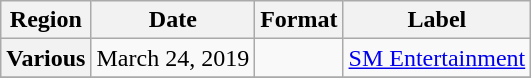<table class="wikitable plainrowheaders">
<tr>
<th>Region</th>
<th>Date</th>
<th>Format</th>
<th>Label</th>
</tr>
<tr>
<th scope=row>Various</th>
<td>March 24, 2019</td>
<td></td>
<td><a href='#'>SM Entertainment</a></td>
</tr>
<tr>
</tr>
</table>
